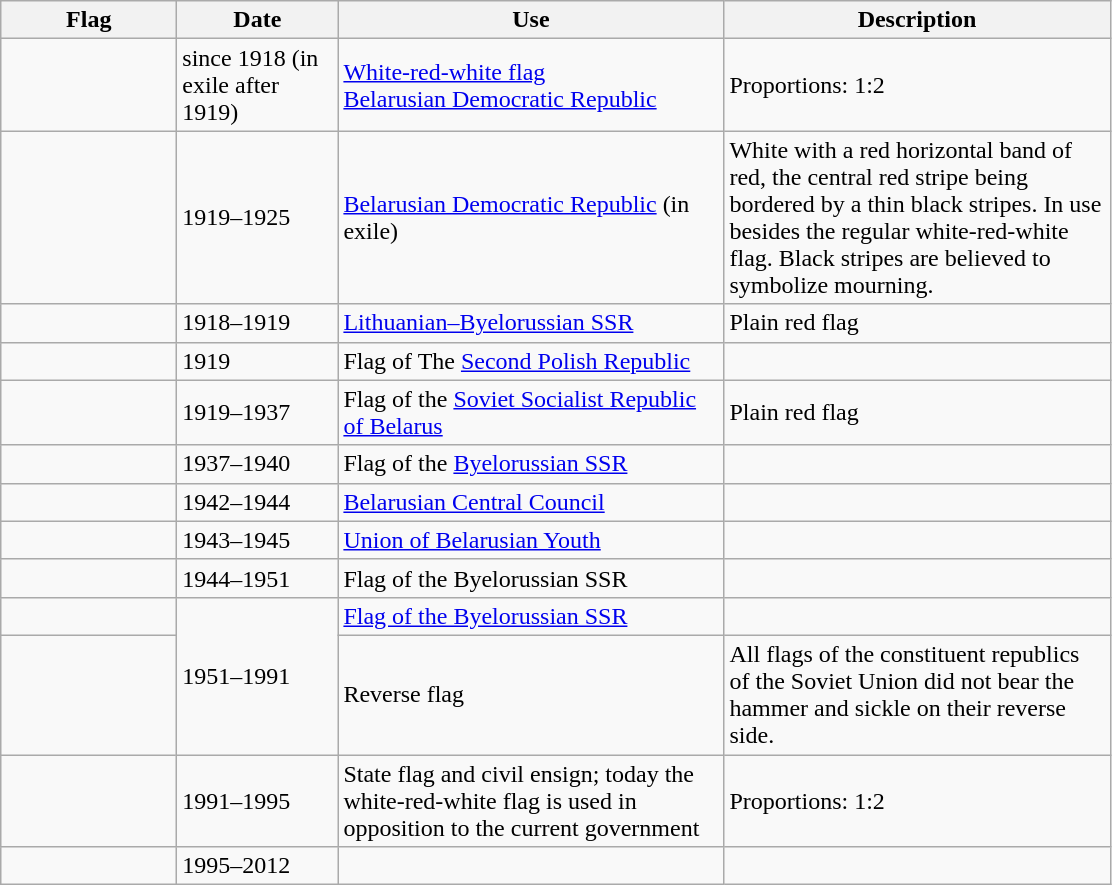<table class="wikitable">
<tr>
<th style="width:110px;">Flag</th>
<th style="width:100px;">Date</th>
<th style="width:250px;">Use</th>
<th style="width:250px;">Description</th>
</tr>
<tr>
<td></td>
<td>since 1918 (in exile after 1919)</td>
<td><a href='#'>White-red-white flag</a> <br> <a href='#'>Belarusian Democratic Republic</a></td>
<td>Proportions: 1:2</td>
</tr>
<tr>
<td></td>
<td>1919–1925</td>
<td><a href='#'>Belarusian Democratic Republic</a> (in exile)</td>
<td>White with a red horizontal band of red, the central red stripe being bordered by a thin black stripes. In use besides the regular white-red-white flag. Black stripes are believed to symbolize mourning.</td>
</tr>
<tr>
<td></td>
<td>1918–1919</td>
<td><a href='#'>Lithuanian–Byelorussian SSR</a></td>
<td>Plain red flag</td>
</tr>
<tr>
<td></td>
<td>1919</td>
<td>Flag of The <a href='#'>Second Polish Republic</a></td>
<td></td>
</tr>
<tr>
<td></td>
<td>1919–1937</td>
<td>Flag of the <a href='#'>Soviet Socialist Republic of Belarus</a></td>
<td>Plain red flag</td>
</tr>
<tr>
<td></td>
<td>1937–1940</td>
<td>Flag of the <a href='#'>Byelorussian SSR</a></td>
<td></td>
</tr>
<tr>
<td></td>
<td>1942–1944</td>
<td><a href='#'>Belarusian Central Council</a></td>
<td></td>
</tr>
<tr>
<td></td>
<td>1943–1945</td>
<td><a href='#'>Union of Belarusian Youth</a></td>
<td></td>
</tr>
<tr>
<td></td>
<td>1944–1951</td>
<td>Flag of the Byelorussian SSR</td>
<td></td>
</tr>
<tr>
<td></td>
<td rowspan="2">1951–1991</td>
<td><a href='#'>Flag of the Byelorussian SSR</a></td>
<td></td>
</tr>
<tr>
<td></td>
<td> Reverse flag</td>
<td>All flags of the constituent republics of the Soviet Union did not bear the hammer and sickle on their reverse side.</td>
</tr>
<tr>
<td></td>
<td>1991–1995</td>
<td>State flag and civil ensign; today the white-red-white flag is used in opposition to the current government</td>
<td>Proportions: 1:2</td>
</tr>
<tr>
<td></td>
<td>1995–2012</td>
<td></td>
<td></td>
</tr>
</table>
